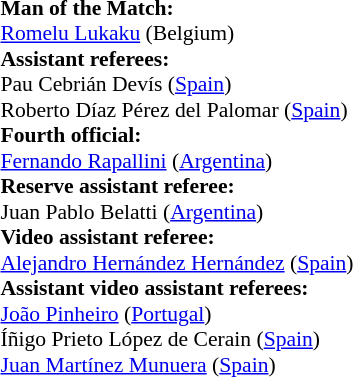<table style="width:100%; font-size:90%;">
<tr>
<td><br><strong>Man of the Match:</strong>
<br><a href='#'>Romelu Lukaku</a> (Belgium)<br><strong>Assistant referees:</strong>
<br>Pau Cebrián Devís (<a href='#'>Spain</a>)
<br>Roberto Díaz Pérez del Palomar (<a href='#'>Spain</a>)
<br><strong>Fourth official:</strong>
<br><a href='#'>Fernando Rapallini</a> (<a href='#'>Argentina</a>)
<br><strong>Reserve assistant referee:</strong>
<br>Juan Pablo Belatti (<a href='#'>Argentina</a>)
<br><strong>Video assistant referee:</strong>
<br><a href='#'>Alejandro Hernández Hernández</a> (<a href='#'>Spain</a>)
<br><strong>Assistant video assistant referees:</strong>
<br><a href='#'>João Pinheiro</a> (<a href='#'>Portugal</a>)
<br>Íñigo Prieto López de Cerain (<a href='#'>Spain</a>)
<br><a href='#'>Juan Martínez Munuera</a> (<a href='#'>Spain</a>)</td>
</tr>
</table>
